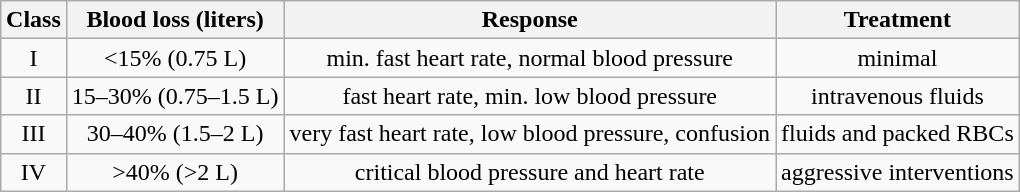<table class="wikitable" style = "float: right; margin-left:15px; text-align:center">
<tr>
<th>Class</th>
<th>Blood loss (liters)</th>
<th>Response</th>
<th>Treatment</th>
</tr>
<tr>
<td>I</td>
<td><15% (0.75 L)</td>
<td>min. fast heart rate, normal blood pressure</td>
<td>minimal</td>
</tr>
<tr>
<td>II</td>
<td>15–30% (0.75–1.5 L)</td>
<td>fast heart rate, min. low blood pressure</td>
<td>intravenous fluids</td>
</tr>
<tr>
<td>III</td>
<td>30–40% (1.5–2 L)</td>
<td>very fast heart rate, low blood pressure, confusion</td>
<td>fluids and packed RBCs</td>
</tr>
<tr>
<td>IV</td>
<td>>40% (>2 L)</td>
<td>critical blood pressure and heart rate</td>
<td>aggressive interventions</td>
</tr>
</table>
